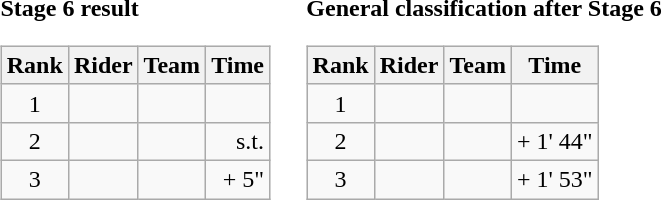<table>
<tr>
<td><strong>Stage 6 result</strong><br><table class="wikitable">
<tr>
<th scope="col">Rank</th>
<th scope="col">Rider</th>
<th scope="col">Team</th>
<th scope="col">Time</th>
</tr>
<tr>
<td style="text-align:center;">1</td>
<td></td>
<td></td>
<td style="text-align:right;"></td>
</tr>
<tr>
<td style="text-align:center;">2</td>
<td></td>
<td></td>
<td style="text-align:right;">s.t.</td>
</tr>
<tr>
<td style="text-align:center;">3</td>
<td></td>
<td></td>
<td style="text-align:right;">+ 5"</td>
</tr>
</table>
</td>
<td></td>
<td><strong>General classification after Stage 6</strong><br><table class="wikitable">
<tr>
<th scope="col">Rank</th>
<th scope="col">Rider</th>
<th scope="col">Team</th>
<th scope="col">Time</th>
</tr>
<tr>
<td style="text-align:center;">1</td>
<td></td>
<td></td>
<td style="text-align:right;"></td>
</tr>
<tr>
<td style="text-align:center;">2</td>
<td></td>
<td></td>
<td style="text-align:right;">+ 1' 44"</td>
</tr>
<tr>
<td style="text-align:center;">3</td>
<td></td>
<td></td>
<td style="text-align:right;">+ 1' 53"</td>
</tr>
</table>
</td>
</tr>
</table>
